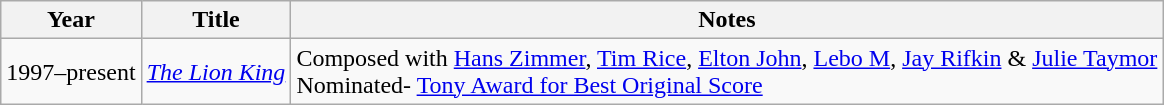<table class="wikitable">
<tr>
<th>Year</th>
<th>Title</th>
<th>Notes</th>
</tr>
<tr>
<td>1997–present</td>
<td><em><a href='#'>The Lion King</a></em></td>
<td>Composed with <a href='#'>Hans Zimmer</a>, <a href='#'>Tim Rice</a>, <a href='#'>Elton John</a>, <a href='#'>Lebo M</a>, <a href='#'>Jay Rifkin</a> & <a href='#'>Julie Taymor</a><br>Nominated- <a href='#'>Tony Award for Best Original Score</a></td>
</tr>
</table>
